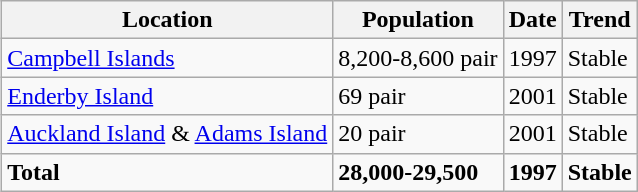<table class="wikitable" style="float: right;">
<tr>
<th>Location</th>
<th>Population</th>
<th>Date</th>
<th>Trend</th>
</tr>
<tr>
<td><a href='#'>Campbell Islands</a></td>
<td>8,200-8,600 pair</td>
<td>1997</td>
<td>Stable</td>
</tr>
<tr>
<td><a href='#'>Enderby Island</a></td>
<td>69 pair</td>
<td>2001</td>
<td>Stable</td>
</tr>
<tr>
<td><a href='#'>Auckland Island</a> & <a href='#'>Adams Island</a></td>
<td>20 pair</td>
<td>2001</td>
<td>Stable</td>
</tr>
<tr>
<td><strong>Total</strong></td>
<td><strong>28,000-29,500</strong></td>
<td><strong>1997</strong></td>
<td><strong>Stable</strong></td>
</tr>
</table>
